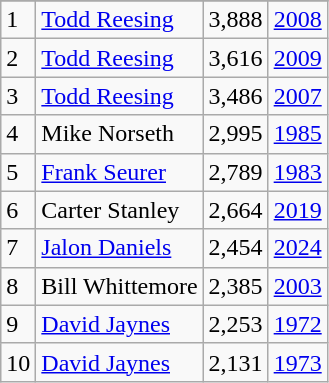<table class="wikitable">
<tr>
</tr>
<tr>
<td>1</td>
<td><a href='#'>Todd Reesing</a></td>
<td>3,888</td>
<td><a href='#'>2008</a></td>
</tr>
<tr>
<td>2</td>
<td><a href='#'>Todd Reesing</a></td>
<td>3,616</td>
<td><a href='#'>2009</a></td>
</tr>
<tr>
<td>3</td>
<td><a href='#'>Todd Reesing</a></td>
<td>3,486</td>
<td><a href='#'>2007</a></td>
</tr>
<tr>
<td>4</td>
<td>Mike Norseth</td>
<td>2,995</td>
<td><a href='#'>1985</a></td>
</tr>
<tr>
<td>5</td>
<td><a href='#'>Frank Seurer</a></td>
<td>2,789</td>
<td><a href='#'>1983</a></td>
</tr>
<tr>
<td>6</td>
<td>Carter Stanley</td>
<td>2,664</td>
<td><a href='#'>2019</a></td>
</tr>
<tr>
<td>7</td>
<td><a href='#'>Jalon Daniels</a></td>
<td>2,454</td>
<td><a href='#'>2024</a></td>
</tr>
<tr>
<td>8</td>
<td>Bill Whittemore</td>
<td>2,385</td>
<td><a href='#'>2003</a></td>
</tr>
<tr>
<td>9</td>
<td><a href='#'>David Jaynes</a></td>
<td>2,253</td>
<td><a href='#'>1972</a></td>
</tr>
<tr>
<td>10</td>
<td><a href='#'>David Jaynes</a></td>
<td>2,131</td>
<td><a href='#'>1973</a></td>
</tr>
</table>
